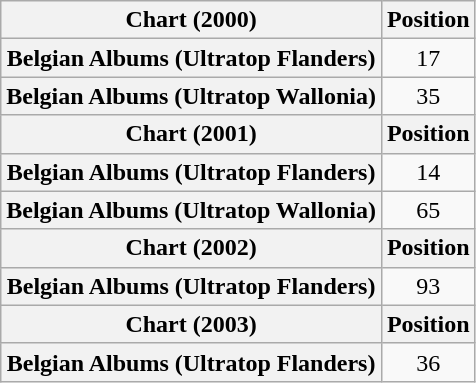<table class="wikitable plainrowheaders" style="text-align:center">
<tr>
<th scope="col">Chart (2000)</th>
<th scope="col">Position</th>
</tr>
<tr>
<th scope="row">Belgian Albums (Ultratop Flanders)</th>
<td>17</td>
</tr>
<tr>
<th scope="row">Belgian Albums (Ultratop Wallonia)</th>
<td>35</td>
</tr>
<tr>
<th scope="col">Chart (2001)</th>
<th scope="col">Position</th>
</tr>
<tr>
<th scope="row">Belgian Albums (Ultratop Flanders)</th>
<td>14</td>
</tr>
<tr>
<th scope="row">Belgian Albums (Ultratop Wallonia)</th>
<td>65</td>
</tr>
<tr>
<th scope="col">Chart (2002)</th>
<th scope="col">Position</th>
</tr>
<tr>
<th scope="row">Belgian Albums (Ultratop Flanders)</th>
<td>93</td>
</tr>
<tr>
<th scope="col">Chart (2003)</th>
<th scope="col">Position</th>
</tr>
<tr>
<th scope="row">Belgian Albums (Ultratop Flanders)</th>
<td>36</td>
</tr>
</table>
